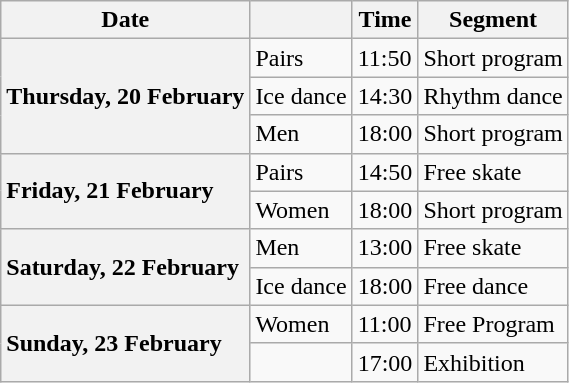<table class="wikitable unsortable" style="text-align:left;">
<tr>
<th scope="col">Date</th>
<th scope="col"></th>
<th scope="col">Time</th>
<th scope="col">Segment</th>
</tr>
<tr>
<th rowspan="3" scope="row" style="text-align:left">Thursday, 20 February</th>
<td>Pairs</td>
<td>11:50</td>
<td>Short program</td>
</tr>
<tr>
<td>Ice dance</td>
<td>14:30</td>
<td>Rhythm dance</td>
</tr>
<tr>
<td>Men</td>
<td>18:00</td>
<td>Short program</td>
</tr>
<tr>
<th rowspan="2" scope="row" style="text-align:left">Friday, 21 February</th>
<td>Pairs</td>
<td>14:50</td>
<td>Free skate</td>
</tr>
<tr>
<td>Women</td>
<td>18:00</td>
<td>Short program</td>
</tr>
<tr>
<th rowspan="2" scope="row" style="text-align:left">Saturday, 22 February</th>
<td>Men</td>
<td>13:00</td>
<td>Free skate</td>
</tr>
<tr>
<td>Ice dance</td>
<td>18:00</td>
<td>Free dance</td>
</tr>
<tr>
<th rowspan="2" scope="row" style="text-align:left">Sunday, 23 February</th>
<td>Women</td>
<td>11:00</td>
<td>Free Program</td>
</tr>
<tr>
<td></td>
<td>17:00</td>
<td>Exhibition</td>
</tr>
</table>
